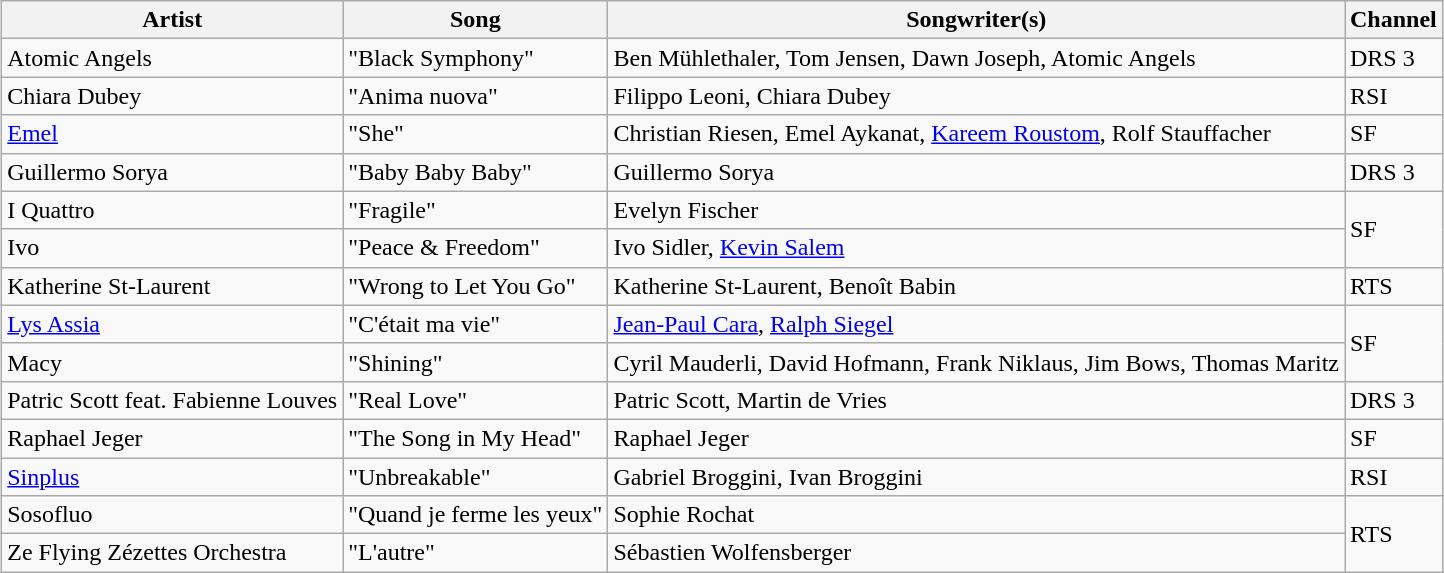<table class="sortable wikitable" style="margin: 1em auto 1em auto;">
<tr>
<th>Artist</th>
<th>Song</th>
<th>Songwriter(s)</th>
<th>Channel</th>
</tr>
<tr>
<td align="left">Atomic Angels</td>
<td align="left">"Black Symphony"</td>
<td align="left">Ben Mühlethaler, Tom Jensen, Dawn Joseph, Atomic Angels</td>
<td>DRS 3</td>
</tr>
<tr>
<td align="left">Chiara Dubey</td>
<td align="left">"Anima nuova"</td>
<td align="left">Filippo Leoni, Chiara Dubey</td>
<td>RSI</td>
</tr>
<tr>
<td align="left"><a href='#'>Emel</a></td>
<td align="left">"She"</td>
<td align="left">Christian Riesen, Emel Aykanat, <a href='#'>Kareem Roustom</a>, Rolf Stauffacher</td>
<td>SF</td>
</tr>
<tr>
<td align="left">Guillermo Sorya</td>
<td align="left">"Baby Baby Baby"</td>
<td align="left">Guillermo Sorya</td>
<td>DRS 3</td>
</tr>
<tr>
<td align="left">I Quattro</td>
<td align="left">"Fragile"</td>
<td align="left">Evelyn Fischer</td>
<td rowspan="2">SF</td>
</tr>
<tr>
<td align="left">Ivo</td>
<td align="left">"Peace & Freedom"</td>
<td align="left">Ivo Sidler, <a href='#'>Kevin Salem</a></td>
</tr>
<tr>
<td>Katherine St-Laurent</td>
<td>"Wrong to Let You Go"</td>
<td>Katherine St-Laurent, Benoît Babin</td>
<td>RTS</td>
</tr>
<tr>
<td><a href='#'>Lys Assia</a></td>
<td>"C'était ma vie"</td>
<td><a href='#'>Jean-Paul Cara</a>, <a href='#'>Ralph Siegel</a></td>
<td rowspan="2">SF</td>
</tr>
<tr>
<td align="left">Macy</td>
<td align="left">"Shining"</td>
<td align="left">Cyril Mauderli, David Hofmann, Frank Niklaus, Jim Bows, Thomas Maritz</td>
</tr>
<tr>
<td align="left">Patric Scott feat. Fabienne Louves</td>
<td align="left">"Real Love"</td>
<td align="left">Patric Scott, Martin de Vries</td>
<td>DRS 3</td>
</tr>
<tr>
<td align="left">Raphael Jeger</td>
<td align="left">"The Song in My Head"</td>
<td align="left">Raphael Jeger</td>
<td>SF</td>
</tr>
<tr>
<td align="left"><a href='#'>Sinplus</a></td>
<td align="left">"Unbreakable"</td>
<td align="left">Gabriel Broggini, Ivan Broggini</td>
<td>RSI</td>
</tr>
<tr>
<td align="left">Sosofluo</td>
<td align="left">"Quand je ferme les yeux"</td>
<td align="left">Sophie Rochat</td>
<td rowspan="2">RTS</td>
</tr>
<tr>
<td align="left">Ze Flying Zézettes Orchestra</td>
<td align="left">"L'autre"</td>
<td align="left">Sébastien Wolfensberger</td>
</tr>
</table>
